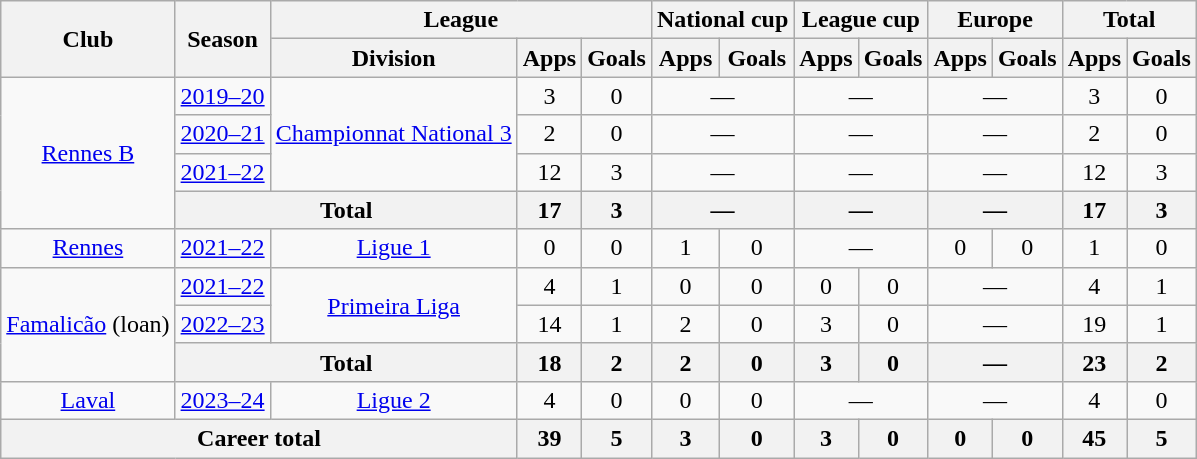<table class="wikitable" style="text-align: center">
<tr>
<th rowspan="2">Club</th>
<th rowspan="2">Season</th>
<th colspan="3">League</th>
<th colspan="2">National cup</th>
<th colspan="2">League cup</th>
<th colspan="2">Europe</th>
<th colspan="2">Total</th>
</tr>
<tr>
<th>Division</th>
<th>Apps</th>
<th>Goals</th>
<th>Apps</th>
<th>Goals</th>
<th>Apps</th>
<th>Goals</th>
<th>Apps</th>
<th>Goals</th>
<th>Apps</th>
<th>Goals</th>
</tr>
<tr>
<td rowspan="4"><a href='#'>Rennes B</a></td>
<td><a href='#'>2019–20</a></td>
<td rowspan="3"><a href='#'>Championnat National 3</a></td>
<td>3</td>
<td>0</td>
<td colspan="2">—</td>
<td colspan="2">—</td>
<td colspan="2">—</td>
<td>3</td>
<td>0</td>
</tr>
<tr>
<td><a href='#'>2020–21</a></td>
<td>2</td>
<td>0</td>
<td colspan="2">—</td>
<td colspan="2">—</td>
<td colspan="2">—</td>
<td>2</td>
<td>0</td>
</tr>
<tr>
<td><a href='#'>2021–22</a></td>
<td>12</td>
<td>3</td>
<td colspan="2">—</td>
<td colspan="2">—</td>
<td colspan="2">—</td>
<td>12</td>
<td>3</td>
</tr>
<tr>
<th colspan="2">Total</th>
<th>17</th>
<th>3</th>
<th colspan="2">—</th>
<th colspan="2">—</th>
<th colspan="2">—</th>
<th>17</th>
<th>3</th>
</tr>
<tr>
<td><a href='#'>Rennes</a></td>
<td><a href='#'>2021–22</a></td>
<td><a href='#'>Ligue 1</a></td>
<td>0</td>
<td>0</td>
<td>1</td>
<td>0</td>
<td colspan="2">—</td>
<td>0</td>
<td>0</td>
<td>1</td>
<td>0</td>
</tr>
<tr>
<td rowspan="3"><a href='#'>Famalicão</a> (loan)</td>
<td><a href='#'>2021–22</a></td>
<td rowspan="2"><a href='#'>Primeira Liga</a></td>
<td>4</td>
<td>1</td>
<td>0</td>
<td>0</td>
<td>0</td>
<td>0</td>
<td colspan="2">—</td>
<td>4</td>
<td>1</td>
</tr>
<tr>
<td><a href='#'>2022–23</a></td>
<td>14</td>
<td>1</td>
<td>2</td>
<td>0</td>
<td>3</td>
<td>0</td>
<td colspan="2">—</td>
<td>19</td>
<td>1</td>
</tr>
<tr>
<th colspan="2">Total</th>
<th>18</th>
<th>2</th>
<th>2</th>
<th>0</th>
<th>3</th>
<th>0</th>
<th colspan="2">—</th>
<th>23</th>
<th>2</th>
</tr>
<tr>
<td><a href='#'>Laval</a></td>
<td><a href='#'>2023–24</a></td>
<td><a href='#'>Ligue 2</a></td>
<td>4</td>
<td>0</td>
<td>0</td>
<td>0</td>
<td colspan="2">—</td>
<td colspan="2">—</td>
<td>4</td>
<td>0</td>
</tr>
<tr>
<th colspan="3">Career total</th>
<th>39</th>
<th>5</th>
<th>3</th>
<th>0</th>
<th>3</th>
<th>0</th>
<th>0</th>
<th>0</th>
<th>45</th>
<th>5</th>
</tr>
</table>
